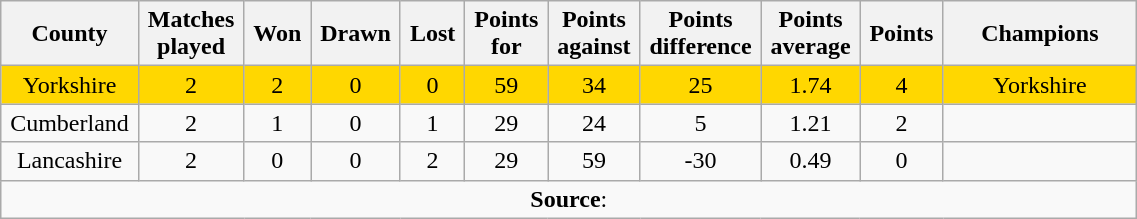<table class="wikitable plainrowheaders" style="text-align: center; width: 60%">
<tr>
<th scope="col" style="width: 5%;">County</th>
<th scope="col" style="width: 5%;">Matches played</th>
<th scope="col" style="width: 5%;">Won</th>
<th scope="col" style="width: 5%;">Drawn</th>
<th scope="col" style="width: 5%;">Lost</th>
<th scope="col" style="width: 5%;">Points for</th>
<th scope="col" style="width: 5%;">Points against</th>
<th scope="col" style="width: 5%;">Points difference</th>
<th scope="col" style="width: 5%;">Points average</th>
<th scope="col" style="width: 5%;">Points</th>
<th scope="col" style="width: 15%;">Champions</th>
</tr>
<tr style="background: gold;">
<td>Yorkshire</td>
<td>2</td>
<td>2</td>
<td>0</td>
<td>0</td>
<td>59</td>
<td>34</td>
<td>25</td>
<td>1.74</td>
<td>4</td>
<td>Yorkshire</td>
</tr>
<tr>
<td>Cumberland</td>
<td>2</td>
<td>1</td>
<td>0</td>
<td>1</td>
<td>29</td>
<td>24</td>
<td>5</td>
<td>1.21</td>
<td>2</td>
<td></td>
</tr>
<tr>
<td>Lancashire</td>
<td>2</td>
<td>0</td>
<td>0</td>
<td>2</td>
<td>29</td>
<td>59</td>
<td>-30</td>
<td>0.49</td>
<td>0</td>
<td></td>
</tr>
<tr>
<td colspan="11"><strong>Source</strong>:</td>
</tr>
</table>
